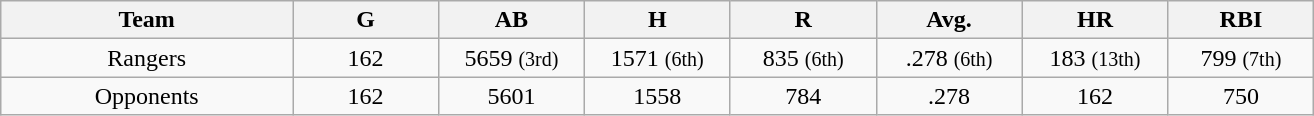<table class="wikitable sortable">
<tr>
<th bgcolor="#DDDDFF" width="16%">Team</th>
<th bgcolor="#DDDDFF" width="8%">G</th>
<th bgcolor="#DDDDFF" width="8%">AB</th>
<th bgcolor="#DDDDFF" width="8%">H</th>
<th bgcolor="#DDDDFF" width="8%">R</th>
<th bgcolor="#DDDDFF" width="8%">Avg.</th>
<th bgcolor="#DDDDFF" width="8%">HR</th>
<th bgcolor="#DDDDFF" width="8%">RBI</th>
</tr>
<tr align="center">
<td>Rangers</td>
<td>162</td>
<td>5659 <small>(3rd)</small></td>
<td>1571 <small>(6th)</small></td>
<td>835 <small>(6th)</small></td>
<td>.278 <small>(6th)</small></td>
<td>183 <small>(13th)</small></td>
<td>799 <small>(7th)</small></td>
</tr>
<tr align="center">
<td>Opponents</td>
<td>162</td>
<td>5601</td>
<td>1558</td>
<td>784</td>
<td>.278</td>
<td>162</td>
<td>750</td>
</tr>
</table>
